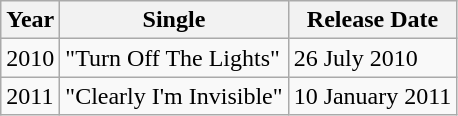<table class="wikitable">
<tr>
<th>Year</th>
<th>Single</th>
<th>Release Date</th>
</tr>
<tr>
<td>2010</td>
<td>"Turn Off The Lights"</td>
<td>26 July 2010</td>
</tr>
<tr>
<td>2011</td>
<td>"Clearly I'm Invisible"</td>
<td>10 January 2011</td>
</tr>
</table>
